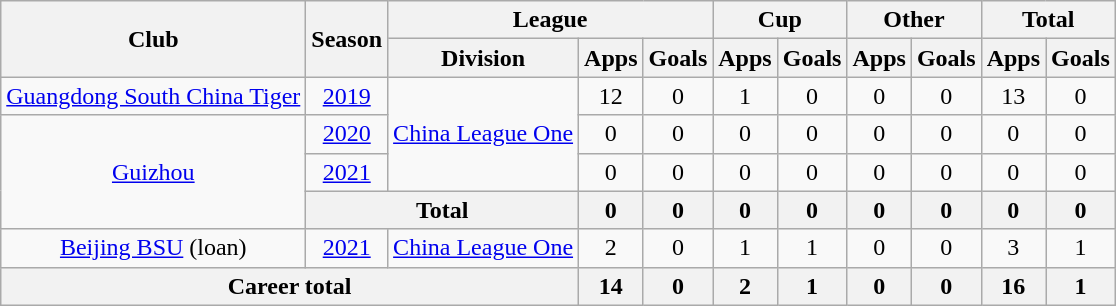<table class="wikitable" style="text-align: center">
<tr>
<th rowspan="2">Club</th>
<th rowspan="2">Season</th>
<th colspan="3">League</th>
<th colspan="2">Cup</th>
<th colspan="2">Other</th>
<th colspan="2">Total</th>
</tr>
<tr>
<th>Division</th>
<th>Apps</th>
<th>Goals</th>
<th>Apps</th>
<th>Goals</th>
<th>Apps</th>
<th>Goals</th>
<th>Apps</th>
<th>Goals</th>
</tr>
<tr>
<td><a href='#'>Guangdong South China Tiger</a></td>
<td><a href='#'>2019</a></td>
<td rowspan="3"><a href='#'>China League One</a></td>
<td>12</td>
<td>0</td>
<td>1</td>
<td>0</td>
<td>0</td>
<td>0</td>
<td>13</td>
<td>0</td>
</tr>
<tr>
<td rowspan="3"><a href='#'>Guizhou</a></td>
<td><a href='#'>2020</a></td>
<td>0</td>
<td>0</td>
<td>0</td>
<td>0</td>
<td>0</td>
<td>0</td>
<td>0</td>
<td>0</td>
</tr>
<tr>
<td><a href='#'>2021</a></td>
<td>0</td>
<td>0</td>
<td>0</td>
<td>0</td>
<td>0</td>
<td>0</td>
<td>0</td>
<td>0</td>
</tr>
<tr>
<th colspan=2>Total</th>
<th>0</th>
<th>0</th>
<th>0</th>
<th>0</th>
<th>0</th>
<th>0</th>
<th>0</th>
<th>0</th>
</tr>
<tr>
<td><a href='#'>Beijing BSU</a> (loan)</td>
<td><a href='#'>2021</a></td>
<td><a href='#'>China League One</a></td>
<td>2</td>
<td>0</td>
<td>1</td>
<td>1</td>
<td>0</td>
<td>0</td>
<td>3</td>
<td>1</td>
</tr>
<tr>
<th colspan=3>Career total</th>
<th>14</th>
<th>0</th>
<th>2</th>
<th>1</th>
<th>0</th>
<th>0</th>
<th>16</th>
<th>1</th>
</tr>
</table>
